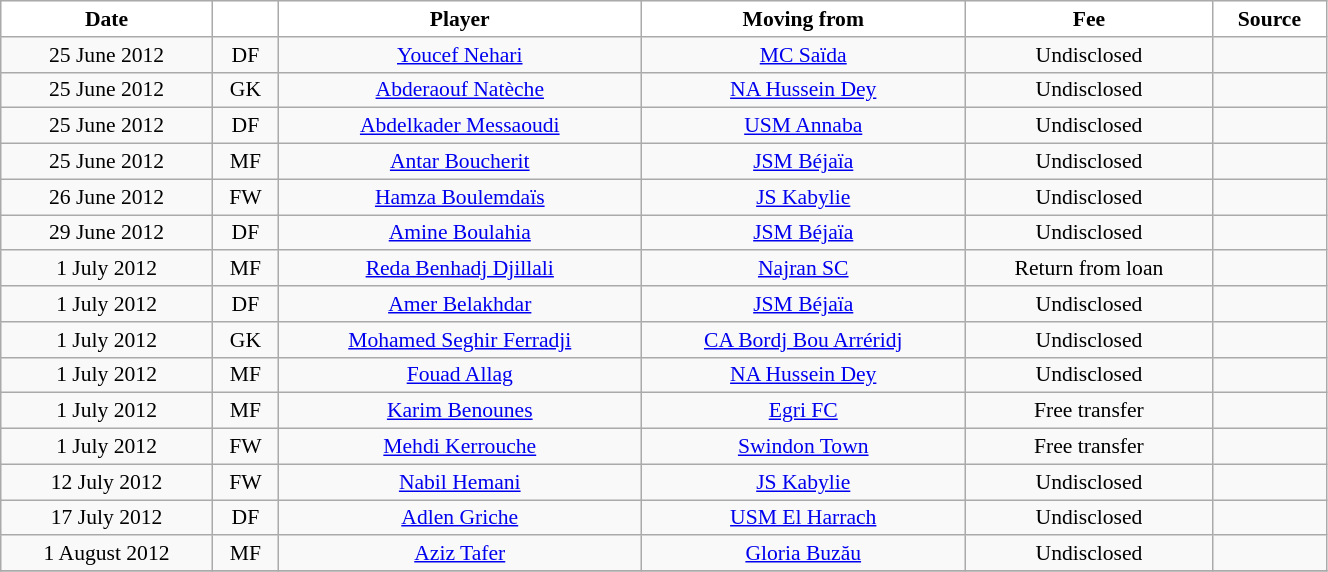<table class="wikitable sortable" style="width:70%; text-align:center; font-size:90%; text-align:centre;">
<tr>
<th style="background:white; color:black; text-align:center;">Date</th>
<th style="background:white; color:black; text-align:center;"></th>
<th style="background:white; color:black; text-align:center;">Player</th>
<th style="background:white; color:black; text-align:center;">Moving from</th>
<th style="background:white; color:black; text-align:center;">Fee</th>
<th style="background:white; color:black; text-align:center;">Source</th>
</tr>
<tr>
<td>25 June 2012</td>
<td>DF</td>
<td> <a href='#'>Youcef Nehari</a></td>
<td><a href='#'>MC Saïda</a></td>
<td>Undisclosed</td>
<td></td>
</tr>
<tr>
<td>25 June 2012</td>
<td>GK</td>
<td> <a href='#'>Abderaouf Natèche</a></td>
<td><a href='#'>NA Hussein Dey</a></td>
<td>Undisclosed</td>
<td></td>
</tr>
<tr>
<td>25 June 2012</td>
<td>DF</td>
<td> <a href='#'>Abdelkader Messaoudi</a></td>
<td><a href='#'>USM Annaba</a></td>
<td>Undisclosed</td>
<td></td>
</tr>
<tr>
<td>25 June 2012</td>
<td>MF</td>
<td> <a href='#'>Antar Boucherit</a></td>
<td><a href='#'>JSM Béjaïa</a></td>
<td>Undisclosed</td>
<td></td>
</tr>
<tr>
<td>26 June 2012</td>
<td>FW</td>
<td> <a href='#'>Hamza Boulemdaïs</a></td>
<td><a href='#'>JS Kabylie</a></td>
<td>Undisclosed</td>
<td></td>
</tr>
<tr>
<td>29 June 2012</td>
<td>DF</td>
<td> <a href='#'>Amine Boulahia</a></td>
<td><a href='#'>JSM Béjaïa</a></td>
<td>Undisclosed</td>
<td></td>
</tr>
<tr>
<td>1 July 2012</td>
<td>MF</td>
<td> <a href='#'>Reda Benhadj Djillali</a></td>
<td> <a href='#'>Najran SC</a></td>
<td>Return from loan</td>
<td></td>
</tr>
<tr>
<td>1 July 2012</td>
<td>DF</td>
<td> <a href='#'>Amer Belakhdar</a></td>
<td><a href='#'>JSM Béjaïa</a></td>
<td>Undisclosed</td>
<td></td>
</tr>
<tr>
<td>1 July 2012</td>
<td>GK</td>
<td> <a href='#'>Mohamed Seghir Ferradji</a></td>
<td><a href='#'>CA Bordj Bou Arréridj</a></td>
<td>Undisclosed</td>
<td></td>
</tr>
<tr>
<td>1 July 2012</td>
<td>MF</td>
<td> <a href='#'>Fouad Allag</a></td>
<td><a href='#'>NA Hussein Dey</a></td>
<td>Undisclosed</td>
<td></td>
</tr>
<tr>
<td>1 July 2012</td>
<td>MF</td>
<td> <a href='#'>Karim Benounes</a></td>
<td> <a href='#'>Egri FC</a></td>
<td>Free transfer</td>
<td></td>
</tr>
<tr>
<td>1 July 2012</td>
<td>FW</td>
<td> <a href='#'>Mehdi Kerrouche</a></td>
<td> <a href='#'>Swindon Town</a></td>
<td>Free transfer</td>
<td></td>
</tr>
<tr>
<td>12 July 2012</td>
<td>FW</td>
<td> <a href='#'>Nabil Hemani</a></td>
<td><a href='#'>JS Kabylie</a></td>
<td>Undisclosed</td>
<td></td>
</tr>
<tr>
<td>17 July 2012</td>
<td>DF</td>
<td> <a href='#'>Adlen Griche</a></td>
<td><a href='#'>USM El Harrach</a></td>
<td>Undisclosed</td>
<td></td>
</tr>
<tr>
<td>1 August 2012</td>
<td>MF</td>
<td> <a href='#'>Aziz Tafer</a></td>
<td> <a href='#'>Gloria Buzău</a></td>
<td>Undisclosed</td>
<td></td>
</tr>
<tr>
</tr>
</table>
